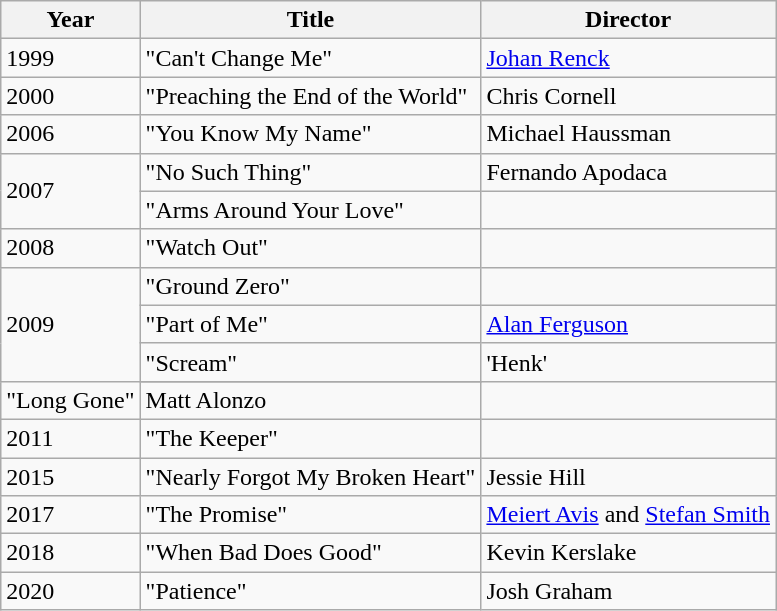<table class="wikitable">
<tr>
<th align="center" valign="top">Year</th>
<th align="center" valign="top">Title</th>
<th align="center" valign="top">Director</th>
</tr>
<tr>
<td>1999</td>
<td align="left" valign="top">"Can't Change Me"</td>
<td align="left" valign="top"><a href='#'>Johan Renck</a></td>
</tr>
<tr>
<td>2000</td>
<td align="left" valign="top">"Preaching the End of the World"</td>
<td align="left" valign="top">Chris Cornell</td>
</tr>
<tr>
<td>2006</td>
<td align="left" valign="top">"You Know My Name"</td>
<td align="left" valign="top">Michael Haussman</td>
</tr>
<tr>
<td rowspan="2">2007</td>
<td align="left" valign="top">"No Such Thing"</td>
<td align="left" valign="top">Fernando Apodaca</td>
</tr>
<tr>
<td align="left" valign="top">"Arms Around Your Love"</td>
<td align="left" valign="top"></td>
</tr>
<tr>
<td>2008</td>
<td>"Watch Out" </td>
<td></td>
</tr>
<tr>
<td rowspan="4">2009</td>
<td align="left" valign="top">"Ground Zero"</td>
<td></td>
</tr>
<tr>
<td align="left" valign="top">"Part of Me"</td>
<td align="left" valign="top"><a href='#'>Alan Ferguson</a></td>
</tr>
<tr>
<td align="left" valign="top">"Scream"</td>
<td align="left" valign="top">'Henk'</td>
</tr>
<tr>
</tr>
<tr>
<td align="left" valign="top">"Long Gone"</td>
<td align="left" valign="top">Matt Alonzo</td>
</tr>
<tr>
<td>2011</td>
<td align="left" valign="top">"The Keeper"</td>
<td></td>
</tr>
<tr>
<td>2015</td>
<td align="left" valign="top">"Nearly Forgot My Broken Heart"</td>
<td>Jessie Hill</td>
</tr>
<tr>
<td>2017</td>
<td align="left" valign="top">"The Promise"</td>
<td><a href='#'>Meiert Avis</a> and <a href='#'>Stefan Smith</a></td>
</tr>
<tr>
<td>2018</td>
<td align="left" valign="top">"When Bad Does Good"</td>
<td>Kevin Kerslake</td>
</tr>
<tr>
<td>2020</td>
<td align="left" valign="top">"Patience"</td>
<td>Josh Graham</td>
</tr>
</table>
